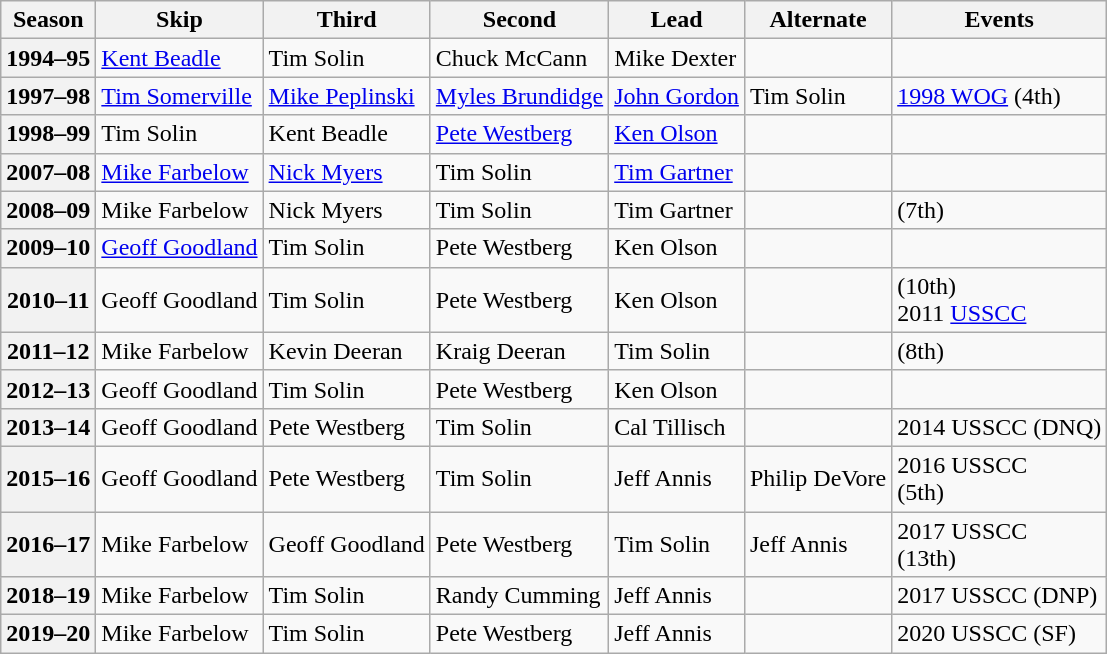<table class="wikitable">
<tr>
<th scope="col">Season</th>
<th scope="col">Skip</th>
<th scope="col">Third</th>
<th scope="col">Second</th>
<th scope="col">Lead</th>
<th scope="col">Alternate</th>
<th scope="col">Events</th>
</tr>
<tr>
<th scope="row">1994–95</th>
<td><a href='#'>Kent Beadle</a></td>
<td>Tim Solin</td>
<td>Chuck McCann</td>
<td>Mike Dexter</td>
<td></td>
<td></td>
</tr>
<tr>
<th scope="row">1997–98</th>
<td><a href='#'>Tim Somerville</a></td>
<td><a href='#'>Mike Peplinski</a></td>
<td><a href='#'>Myles Brundidge</a></td>
<td><a href='#'>John Gordon</a></td>
<td>Tim Solin</td>
<td><a href='#'>1998 WOG</a> (4th)</td>
</tr>
<tr>
<th scope="row">1998–99</th>
<td>Tim Solin</td>
<td>Kent Beadle</td>
<td><a href='#'>Pete Westberg</a></td>
<td><a href='#'>Ken Olson</a></td>
<td></td>
<td></td>
</tr>
<tr>
<th scope="row">2007–08</th>
<td><a href='#'>Mike Farbelow</a></td>
<td><a href='#'>Nick Myers</a></td>
<td>Tim Solin</td>
<td><a href='#'>Tim Gartner</a></td>
<td></td>
<td></td>
</tr>
<tr>
<th scope="row">2008–09</th>
<td>Mike Farbelow</td>
<td>Nick Myers</td>
<td>Tim Solin</td>
<td>Tim Gartner</td>
<td></td>
<td> (7th)</td>
</tr>
<tr>
<th scope="row">2009–10</th>
<td><a href='#'>Geoff Goodland</a></td>
<td>Tim Solin</td>
<td>Pete Westberg</td>
<td>Ken Olson</td>
<td></td>
<td></td>
</tr>
<tr>
<th scope="row">2010–11</th>
<td>Geoff Goodland</td>
<td>Tim Solin</td>
<td>Pete Westberg</td>
<td>Ken Olson</td>
<td></td>
<td> (10th)<br>2011 <a href='#'>USSCC</a> <br> </td>
</tr>
<tr>
<th scope="row">2011–12</th>
<td>Mike Farbelow</td>
<td>Kevin Deeran</td>
<td>Kraig Deeran</td>
<td>Tim Solin</td>
<td></td>
<td> (8th)</td>
</tr>
<tr>
<th scope="row">2012–13</th>
<td>Geoff Goodland</td>
<td>Tim Solin</td>
<td>Pete Westberg</td>
<td>Ken Olson</td>
<td></td>
<td></td>
</tr>
<tr>
<th scope="row">2013–14</th>
<td>Geoff Goodland</td>
<td>Pete Westberg</td>
<td>Tim Solin</td>
<td>Cal Tillisch</td>
<td></td>
<td>2014 USSCC (DNQ)</td>
</tr>
<tr>
<th scope="row">2015–16</th>
<td>Geoff Goodland</td>
<td>Pete Westberg</td>
<td>Tim Solin</td>
<td>Jeff Annis</td>
<td>Philip DeVore</td>
<td>2016 USSCC <br> (5th)</td>
</tr>
<tr>
<th scope="row">2016–17</th>
<td>Mike Farbelow</td>
<td>Geoff Goodland</td>
<td>Pete Westberg</td>
<td>Tim Solin</td>
<td>Jeff Annis</td>
<td>2017 USSCC <br> (13th)</td>
</tr>
<tr>
<th scope="row">2018–19</th>
<td>Mike Farbelow</td>
<td>Tim Solin</td>
<td>Randy Cumming</td>
<td>Jeff Annis</td>
<td></td>
<td>2017 USSCC (DNP)</td>
</tr>
<tr>
<th scope="row">2019–20</th>
<td>Mike Farbelow</td>
<td>Tim Solin</td>
<td>Pete Westberg</td>
<td>Jeff Annis</td>
<td></td>
<td>2020 USSCC (SF)</td>
</tr>
</table>
